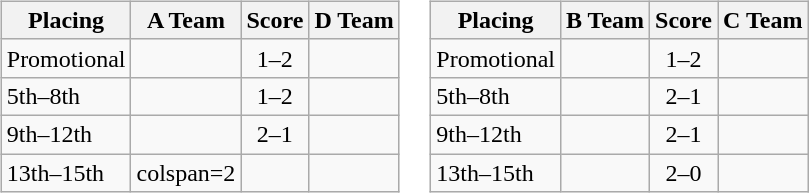<table>
<tr valign=top>
<td><br><table class=wikitable style="border:1px solid #AAAAAA;">
<tr>
<th>Placing</th>
<th>A Team</th>
<th>Score</th>
<th>D Team</th>
</tr>
<tr>
<td>Promotional</td>
<td></td>
<td align="center">1–2</td>
<td><strong></strong></td>
</tr>
<tr>
<td>5th–8th</td>
<td></td>
<td align="center">1–2</td>
<td><strong></strong></td>
</tr>
<tr>
<td>9th–12th</td>
<td><strong></strong></td>
<td align="center">2–1</td>
<td></td>
</tr>
<tr>
<td>13th–15th</td>
<td>colspan=2 </td>
<td></td>
</tr>
</table>
</td>
<td><br><table class=wikitable style="border:1px solid #AAAAAA;">
<tr>
<th>Placing</th>
<th>B Team</th>
<th>Score</th>
<th>C Team</th>
</tr>
<tr>
<td>Promotional</td>
<td></td>
<td align="center">1–2</td>
<td><strong></strong></td>
</tr>
<tr>
<td>5th–8th</td>
<td><strong></strong></td>
<td align="center">2–1</td>
<td></td>
</tr>
<tr>
<td>9th–12th</td>
<td><strong></strong></td>
<td align="center">2–1</td>
<td></td>
</tr>
<tr>
<td>13th–15th</td>
<td><strong></strong></td>
<td align="center">2–0</td>
<td></td>
</tr>
</table>
</td>
</tr>
</table>
